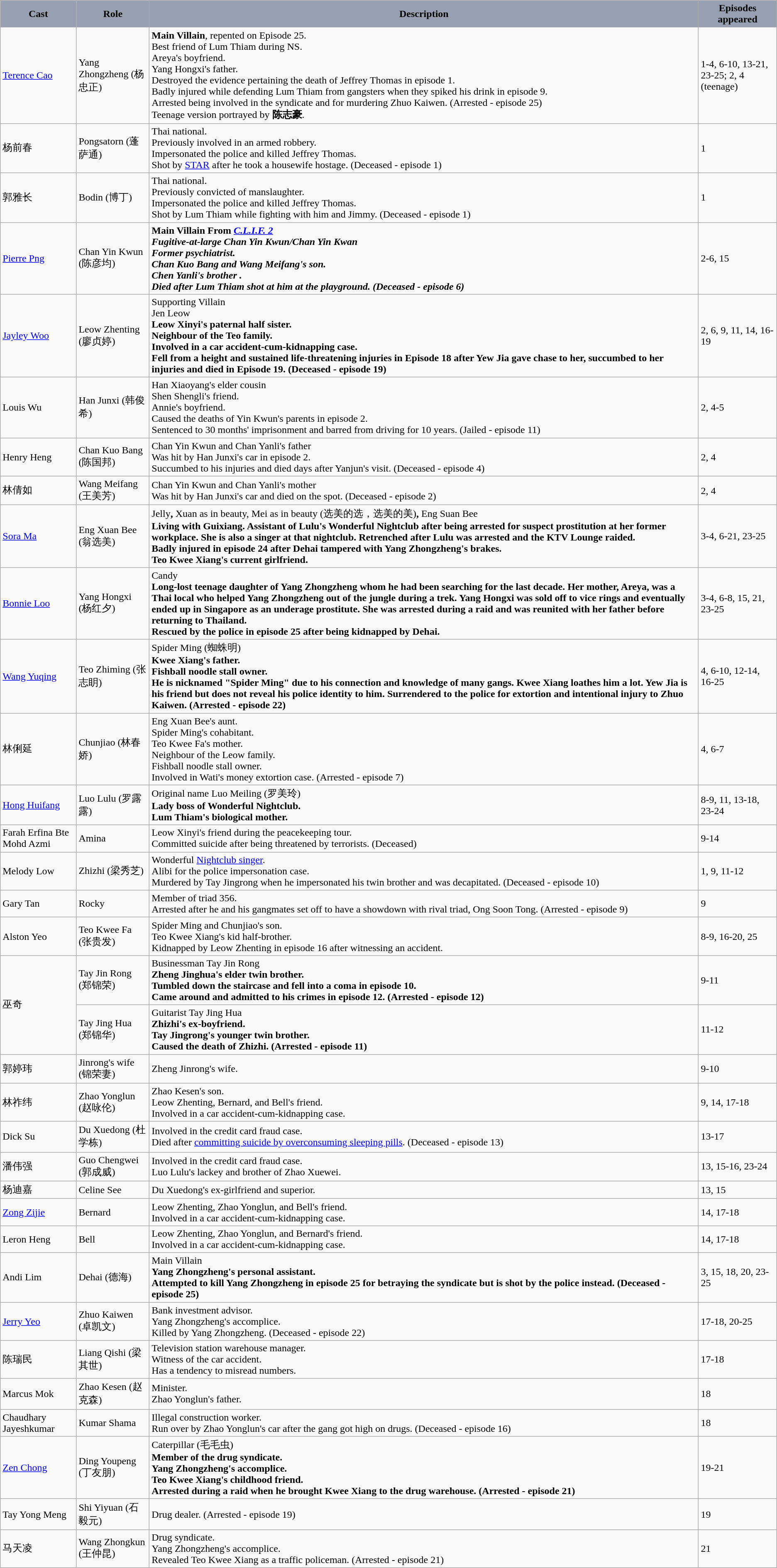<table class="wikitable">
<tr>
<th style="background:#97A0B1">Cast</th>
<th style="background:#97A0B1">Role</th>
<th style="background:#97A0B1">Description</th>
<th style="background:#97A0B1">Episodes appeared</th>
</tr>
<tr>
<td><a href='#'>Terence Cao</a></td>
<td>Yang Zhongzheng (杨忠正)</td>
<td><strong>Main Villain</strong>, repented on Episode 25.<br>Best friend of Lum Thiam during NS.<br>Areya's boyfriend.<br>Yang Hongxi's father. <br>Destroyed the evidence pertaining the death of Jeffrey Thomas in episode 1.<br>Badly injured while defending Lum Thiam from gangsters when they spiked his drink in episode 9.<br>Arrested being involved in the syndicate and for murdering Zhuo Kaiwen. (Arrested - episode 25) <br>Teenage version portrayed by <strong>陈志豪</strong>.</td>
<td>1-4, 6-10, 13-21, 23-25; 2, 4 (teenage)</td>
</tr>
<tr>
<td>杨前春</td>
<td>Pongsatorn (蓬萨通)</td>
<td>Thai national.<br> Previously involved in an armed robbery.<br> Impersonated the police and killed Jeffrey Thomas.<br> Shot by <a href='#'>STAR</a> after he took a housewife hostage. (Deceased - episode 1)</td>
<td>1</td>
</tr>
<tr>
<td>郭雅长</td>
<td>Bodin (博丁)</td>
<td>Thai national.<br>Previously convicted of manslaughter.<br>Impersonated the police and killed Jeffrey Thomas.<br>Shot by Lum Thiam while fighting with him and Jimmy. (Deceased - episode 1)</td>
<td>1</td>
</tr>
<tr>
<td><a href='#'>Pierre Png</a></td>
<td>Chan Yin Kwun (陈彦均)</td>
<td><strong>Main Villain From <em><a href='#'>C.L.I.F. 2</a><strong><em><br>Fugitive-at-large </strong>Chan Yin Kwun/Chan Yin Kwan<strong> <br>Former psychiatrist.<br>Chan Kuo Bang and Wang Meifang's son.<br>Chen Yanli's brother .<br>Died after Lum Thiam shot at him at the playground. (Deceased - episode 6)</td>
<td>2-6, 15</td>
</tr>
<tr>
<td><a href='#'>Jayley Woo</a></td>
<td>Leow Zhenting (廖贞婷)</td>
<td></strong>Supporting Villain<strong> <br></strong>Jen Leow<strong> <br>Leow Xinyi's paternal half sister.<br>Neighbour of the Teo family. <br>Involved in a car accident-cum-kidnapping case.<br>Fell from a height and sustained life-threatening injuries in Episode 18 after Yew Jia gave chase to her, succumbed to her injuries and died in Episode 19. (Deceased - episode 19)</td>
<td>2, 6, 9, 11, 14, 16-19</td>
</tr>
<tr>
<td>Louis Wu</td>
<td>Han Junxi (韩俊希)</td>
<td>Han Xiaoyang's elder cousin <br>Shen Shengli's friend.<br>Annie's boyfriend.<br>Caused the deaths of Yin Kwun's parents in episode 2.<br>Sentenced to 30 months' imprisonment and barred from driving for 10 years. (Jailed - episode 11)</td>
<td>2, 4-5</td>
</tr>
<tr>
<td>Henry Heng</td>
<td>Chan Kuo Bang (陈国邦)</td>
<td>Chan Yin Kwun and Chan Yanli's father <br>Was hit by Han Junxi's car in episode 2. <br>Succumbed to his injuries and died days after Yanjun's visit. (Deceased - episode 4)</td>
<td>2, 4</td>
</tr>
<tr>
<td>林倩如</td>
<td>Wang Meifang (王美芳)</td>
<td>Chan Yin Kwun and Chan Yanli's mother <br>Was hit by Han Junxi's car and died on the spot. (Deceased - episode 2)</td>
<td>2, 4</td>
</tr>
<tr>
<td><a href='#'>Sora Ma</a></td>
<td>Eng Xuan Bee (翁选美)</td>
<td></strong>Jelly<strong>, </strong>Xuan as in beauty, Mei as in beauty (选美的选，选美的美)<strong>, </strong>Eng Suan Bee<strong> <br>Living with Guixiang. Assistant of Lulu's Wonderful Nightclub after being arrested for suspect prostitution at her former workplace. She is also a singer at that nightclub. Retrenched after Lulu was arrested and the KTV Lounge raided. <br>Badly injured in episode 24 after Dehai tampered with Yang Zhongzheng's brakes.<br>Teo Kwee Xiang's current girlfriend.</td>
<td>3-4, 6-21, 23-25</td>
</tr>
<tr>
<td><a href='#'>Bonnie Loo</a></td>
<td>Yang Hongxi (杨红夕)</td>
<td></strong>Candy<strong> <br>Long-lost teenage daughter of Yang Zhongzheng whom he had been searching for the last decade. Her mother, Areya, was a Thai local who helped Yang Zhongzheng out of the jungle during a trek. Yang Hongxi was sold off to vice rings and eventually ended up in Singapore as an underage prostitute. She was arrested during a raid and was reunited with her father before returning to Thailand.<br>Rescued by the police in episode 25 after being kidnapped by Dehai.</td>
<td>3-4, 6-8, 15, 21, 23-25</td>
</tr>
<tr>
<td><a href='#'>Wang Yuqing</a></td>
<td>Teo Zhiming (张志眀)</td>
<td></strong>Spider Ming (蜘蛛明)<strong> <br>Kwee Xiang's father.<br>Fishball noodle stall owner.<br>He is nicknamed "Spider Ming" due to his connection and knowledge of many gangs. Kwee Xiang loathes him a lot. Yew Jia is his friend but does not reveal his police identity to him. Surrendered to the police for extortion and intentional injury to Zhuo Kaiwen. (Arrested - episode 22)</td>
<td>4, 6-10, 12-14, 16-25</td>
</tr>
<tr>
<td>林俐延</td>
<td>Chunjiao (林春娇)</td>
<td>Eng Xuan Bee's aunt.<br>Spider Ming's cohabitant.<br>Teo Kwee Fa's mother.<br>Neighbour of the Leow family.<br>Fishball noodle stall owner.<br>Involved in Wati's money extortion case. (Arrested - episode 7)</td>
<td>4, 6-7</td>
</tr>
<tr>
<td><a href='#'>Hong Huifang</a></td>
<td>Luo Lulu (罗露露)</td>
<td>Original name </strong>Luo Meiling (罗美玲)<strong><br>Lady boss of Wonderful Nightclub.<br>Lum Thiam's biological mother.</td>
<td>8-9, 11, 13-18, 23-24</td>
</tr>
<tr>
<td>Farah Erfina Bte Mohd Azmi</td>
<td>Amina</td>
<td>Leow Xinyi's friend during the peacekeeping tour.<br>Committed suicide after being threatened by terrorists. (Deceased)</td>
<td>9-14</td>
</tr>
<tr>
<td>Melody Low</td>
<td>Zhizhi (梁秀芝)</td>
<td>Wonderful <a href='#'>Nightclub singer</a>.<br>Alibi for the police impersonation case.<br>Murdered by Tay Jingrong when he impersonated his twin brother and was decapitated. (Deceased - episode 10)</td>
<td>1, 9, 11-12</td>
</tr>
<tr>
<td>Gary Tan</td>
<td>Rocky</td>
<td>Member of triad 356.<br>Arrested after he and his gangmates set off to have a showdown with rival triad, Ong Soon Tong. (Arrested - episode 9)</td>
<td>9</td>
</tr>
<tr>
<td>Alston Yeo</td>
<td>Teo Kwee Fa (张贵发)</td>
<td>Spider Ming and Chunjiao's son.<br>Teo Kwee Xiang's kid half-brother.<br>Kidnapped by Leow Zhenting in episode 16 after witnessing an accident.</td>
<td>8-9, 16-20, 25</td>
</tr>
<tr>
<td rowspan=2>巫奇</td>
<td>Tay Jin Rong (郑锦荣)</td>
<td>Businessman </strong>Tay Jin Rong<strong> <br>Zheng Jinghua's elder twin brother.<br>Tumbled down the staircase and fell into a coma in episode 10.<br>Came around and admitted to his crimes in episode 12. (Arrested - episode 12)</td>
<td>9-11</td>
</tr>
<tr>
<td>Tay Jing Hua (郑锦华)</td>
<td>Guitarist </strong>Tay Jing Hua<strong> <br>Zhizhi's ex-boyfriend.<br>Tay Jingrong's younger twin brother.<br>Caused the death of Zhizhi. (Arrested - episode 11)</td>
<td>11-12</td>
</tr>
<tr>
<td>郭婷玮</td>
<td>Jinrong's wife (锦荣妻)</td>
<td>Zheng Jinrong's wife.</td>
<td>9-10</td>
</tr>
<tr>
<td>林祚纬</td>
<td>Zhao Yonglun (赵咏伦)</td>
<td>Zhao Kesen's son.<br>Leow Zhenting, Bernard, and Bell's friend.<br>Involved in a car accident-cum-kidnapping case.</td>
<td>9, 14, 17-18</td>
</tr>
<tr>
<td>Dick Su</td>
<td>Du Xuedong (杜学栋)</td>
<td>Involved in the credit card fraud case.<br>Died after <a href='#'>committing suicide by overconsuming sleeping pills</a>. (Deceased - episode 13)</td>
<td>13-17</td>
</tr>
<tr>
<td>潘伟强</td>
<td>Guo Chengwei (郭成威)</td>
<td>Involved in the credit card fraud case.<br>Luo Lulu's lackey and brother of Zhao Xuewei.</td>
<td>13, 15-16, 23-24</td>
</tr>
<tr>
<td>杨迪嘉</td>
<td>Celine See</td>
<td>Du Xuedong's ex-girlfriend and superior.</td>
<td>13, 15</td>
</tr>
<tr>
<td><a href='#'>Zong Zijie</a></td>
<td>Bernard</td>
<td>Leow Zhenting, Zhao Yonglun, and Bell's friend.<br>Involved in a car accident-cum-kidnapping case.</td>
<td>14, 17-18</td>
</tr>
<tr>
<td>Leron Heng</td>
<td>Bell</td>
<td>Leow Zhenting, Zhao Yonglun, and Bernard's friend.<br>Involved in a car accident-cum-kidnapping case.</td>
<td>14, 17-18</td>
</tr>
<tr>
<td>Andi Lim</td>
<td>Dehai (德海)</td>
<td></strong>Main Villain<strong> <br>Yang Zhongzheng's personal assistant.<br>Attempted to kill Yang Zhongzheng in episode 25 for betraying the syndicate but is shot by the police instead. (Deceased - episode 25)</td>
<td>3, 15, 18, 20, 23-25</td>
</tr>
<tr>
<td><a href='#'>Jerry Yeo</a></td>
<td>Zhuo Kaiwen (卓凯文)</td>
<td>Bank investment advisor.<br>Yang Zhongzheng's accomplice.<br>Killed by Yang Zhongzheng. (Deceased - episode 22)</td>
<td>17-18, 20-25</td>
</tr>
<tr>
<td>陈瑞民</td>
<td>Liang Qishi (梁其世)</td>
<td>Television station warehouse manager.<br>Witness of the car accident.<br>Has a tendency to misread numbers.</td>
<td>17-18</td>
</tr>
<tr>
<td>Marcus Mok</td>
<td>Zhao Kesen (赵克森)</td>
<td>Minister.<br>Zhao Yonglun's father.</td>
<td>18</td>
</tr>
<tr>
<td>Chaudhary Jayeshkumar</td>
<td>Kumar Shama</td>
<td>Illegal construction worker.<br>Run over by Zhao Yonglun's car after the gang got high on drugs. (Deceased - episode 16)</td>
<td>18</td>
</tr>
<tr>
<td><a href='#'>Zen Chong</a></td>
<td>Ding Youpeng (丁友朋)</td>
<td></strong>Caterpillar (毛毛虫)<strong> <br>Member of the drug syndicate.<br>Yang Zhongzheng's accomplice.<br>Teo Kwee Xiang's childhood friend.<br>Arrested during a raid when he brought Kwee Xiang to the drug warehouse. (Arrested - episode 21)</td>
<td>19-21</td>
</tr>
<tr>
<td>Tay Yong Meng</td>
<td>Shi Yiyuan (石毅元)</td>
<td>Drug dealer. (Arrested - episode 19)</td>
<td>19</td>
</tr>
<tr>
<td>马天凌</td>
<td>Wang Zhongkun (王仲昆)</td>
<td>Drug syndicate.<br>Yang Zhongzheng's accomplice.<br>Revealed Teo Kwee Xiang as a traffic policeman. (Arrested - episode 21)</td>
<td>21</td>
</tr>
</table>
